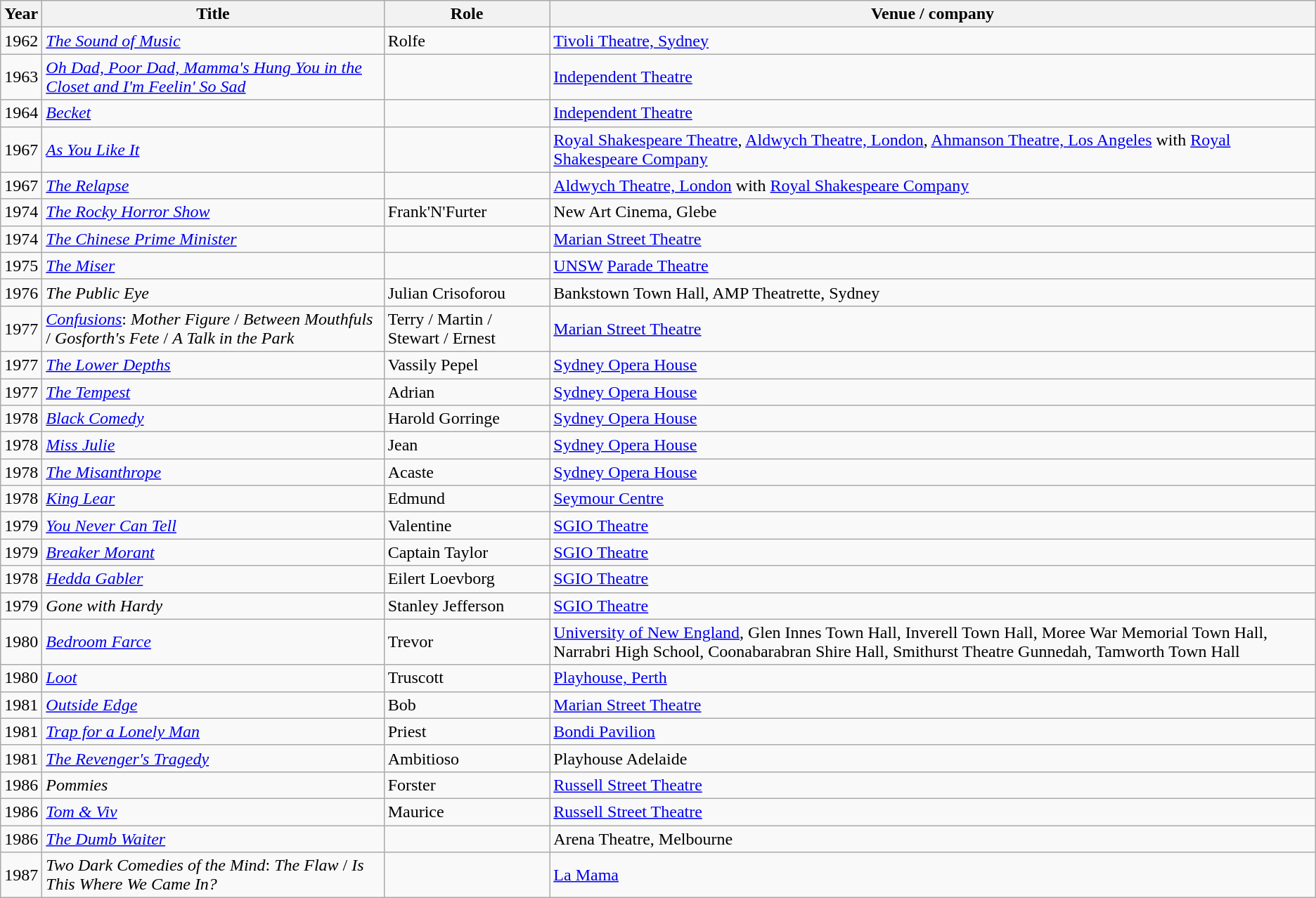<table class="wikitable sortable">
<tr>
<th>Year</th>
<th>Title</th>
<th>Role</th>
<th>Venue / company</th>
</tr>
<tr>
<td>1962</td>
<td><em><a href='#'>The Sound of Music</a></em></td>
<td>Rolfe</td>
<td><a href='#'>Tivoli Theatre, Sydney</a></td>
</tr>
<tr>
<td>1963</td>
<td><em><a href='#'>Oh Dad, Poor Dad, Mamma's Hung You in the Closet and I'm Feelin' So Sad</a></em></td>
<td></td>
<td><a href='#'>Independent Theatre</a></td>
</tr>
<tr>
<td>1964</td>
<td><em><a href='#'>Becket</a></em></td>
<td></td>
<td><a href='#'>Independent Theatre</a></td>
</tr>
<tr>
<td>1967</td>
<td><em><a href='#'>As You Like It</a></em></td>
<td></td>
<td><a href='#'>Royal Shakespeare Theatre</a>, <a href='#'>Aldwych Theatre, London</a>, <a href='#'>Ahmanson Theatre, Los Angeles</a> with <a href='#'>Royal Shakespeare Company</a></td>
</tr>
<tr>
<td>1967</td>
<td><em><a href='#'>The Relapse</a></em></td>
<td></td>
<td><a href='#'>Aldwych Theatre, London</a> with <a href='#'>Royal Shakespeare Company</a></td>
</tr>
<tr>
<td>1974</td>
<td><em><a href='#'>The Rocky Horror Show</a></em></td>
<td>Frank'N'Furter</td>
<td>New Art Cinema, Glebe</td>
</tr>
<tr>
<td>1974</td>
<td><em><a href='#'>The Chinese Prime Minister</a></em></td>
<td></td>
<td><a href='#'>Marian Street Theatre</a></td>
</tr>
<tr>
<td>1975</td>
<td><em><a href='#'>The Miser</a></em></td>
<td></td>
<td><a href='#'>UNSW</a> <a href='#'>Parade Theatre</a></td>
</tr>
<tr>
<td>1976</td>
<td><em>The Public Eye</em></td>
<td>Julian Crisoforou</td>
<td>Bankstown Town Hall, AMP Theatrette, Sydney</td>
</tr>
<tr>
<td>1977</td>
<td><em><a href='#'>Confusions</a></em>: <em>Mother Figure</em> / <em>Between Mouthfuls</em> / <em>Gosforth's Fete</em> / <em>A Talk in the Park</em></td>
<td>Terry /  Martin /  Stewart /  Ernest</td>
<td><a href='#'>Marian Street Theatre</a></td>
</tr>
<tr>
<td>1977</td>
<td><em><a href='#'>The Lower Depths</a></em></td>
<td>Vassily Pepel</td>
<td><a href='#'>Sydney Opera House</a></td>
</tr>
<tr>
<td>1977</td>
<td><em><a href='#'>The Tempest</a></em></td>
<td>Adrian</td>
<td><a href='#'>Sydney Opera House</a></td>
</tr>
<tr>
<td>1978</td>
<td><em><a href='#'>Black Comedy</a></em></td>
<td>Harold Gorringe</td>
<td><a href='#'>Sydney Opera House</a></td>
</tr>
<tr>
<td>1978</td>
<td><em><a href='#'>Miss Julie</a></em></td>
<td>Jean</td>
<td><a href='#'>Sydney Opera House</a></td>
</tr>
<tr>
<td>1978</td>
<td><em><a href='#'>The Misanthrope</a></em></td>
<td>Acaste</td>
<td><a href='#'>Sydney Opera House</a></td>
</tr>
<tr>
<td>1978</td>
<td><em><a href='#'>King Lear</a></em></td>
<td>Edmund</td>
<td><a href='#'>Seymour Centre</a></td>
</tr>
<tr>
<td>1979</td>
<td><em><a href='#'>You Never Can Tell</a></em></td>
<td>Valentine</td>
<td><a href='#'>SGIO Theatre</a></td>
</tr>
<tr>
<td>1979</td>
<td><em><a href='#'>Breaker Morant</a></em></td>
<td>Captain Taylor</td>
<td><a href='#'>SGIO Theatre</a></td>
</tr>
<tr>
<td>1978</td>
<td><em><a href='#'>Hedda Gabler</a></em></td>
<td>Eilert Loevborg</td>
<td><a href='#'>SGIO Theatre</a></td>
</tr>
<tr>
<td>1979</td>
<td><em>Gone with Hardy</em></td>
<td>Stanley Jefferson</td>
<td><a href='#'>SGIO Theatre</a></td>
</tr>
<tr>
<td>1980</td>
<td><em><a href='#'>Bedroom Farce</a></em></td>
<td>Trevor</td>
<td><a href='#'>University of New England</a>, Glen Innes Town Hall, Inverell Town Hall, Moree War Memorial Town Hall, Narrabri High School, Coonabarabran Shire Hall, Smithurst Theatre Gunnedah, Tamworth Town Hall</td>
</tr>
<tr>
<td>1980</td>
<td><em><a href='#'>Loot</a></em></td>
<td>Truscott</td>
<td><a href='#'>Playhouse, Perth</a></td>
</tr>
<tr>
<td>1981</td>
<td><em><a href='#'>Outside Edge</a></em></td>
<td>Bob</td>
<td><a href='#'>Marian Street Theatre</a></td>
</tr>
<tr>
<td>1981</td>
<td><em><a href='#'>Trap for a Lonely Man</a></em></td>
<td>Priest</td>
<td><a href='#'>Bondi Pavilion</a></td>
</tr>
<tr>
<td>1981</td>
<td><em><a href='#'>The Revenger's Tragedy</a></em></td>
<td>Ambitioso</td>
<td>Playhouse Adelaide</td>
</tr>
<tr>
<td>1986</td>
<td><em>Pommies</em></td>
<td>Forster</td>
<td><a href='#'>Russell Street Theatre</a></td>
</tr>
<tr>
<td>1986</td>
<td><em><a href='#'>Tom & Viv</a></em></td>
<td>Maurice</td>
<td><a href='#'>Russell Street Theatre</a></td>
</tr>
<tr>
<td>1986</td>
<td><em><a href='#'>The Dumb Waiter</a></em></td>
<td></td>
<td>Arena Theatre, Melbourne</td>
</tr>
<tr>
<td>1987</td>
<td><em>Two Dark Comedies of the Mind</em>: <em>The Flaw</em> / <em>Is This Where We Came In?</em></td>
<td></td>
<td><a href='#'>La Mama</a></td>
</tr>
</table>
